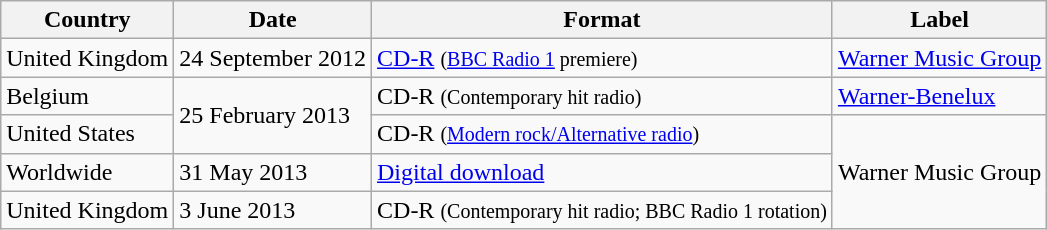<table class="wikitable">
<tr>
<th>Country</th>
<th>Date</th>
<th>Format</th>
<th>Label</th>
</tr>
<tr>
<td>United Kingdom</td>
<td>24 September 2012</td>
<td><a href='#'>CD-R</a> <small>(<a href='#'>BBC Radio 1</a> premiere)</small></td>
<td><a href='#'>Warner Music Group</a></td>
</tr>
<tr>
<td>Belgium</td>
<td rowspan="2">25 February 2013</td>
<td>CD-R <small>(Contemporary hit radio)</small></td>
<td><a href='#'>Warner-Benelux</a></td>
</tr>
<tr>
<td>United States</td>
<td>CD-R <small>(<a href='#'>Modern rock/Alternative radio</a>)</small></td>
<td rowspan="3">Warner Music Group</td>
</tr>
<tr>
<td>Worldwide</td>
<td>31 May 2013</td>
<td><a href='#'>Digital download</a></td>
</tr>
<tr>
<td>United Kingdom</td>
<td>3 June 2013</td>
<td>CD-R <small>(Contemporary hit radio; BBC Radio 1 rotation)</small></td>
</tr>
</table>
